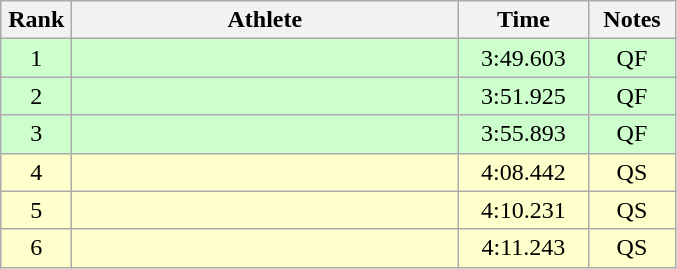<table class=wikitable style="text-align:center">
<tr>
<th width=40>Rank</th>
<th width=250>Athlete</th>
<th width=80>Time</th>
<th width=50>Notes</th>
</tr>
<tr bgcolor="ccffcc">
<td>1</td>
<td align=left></td>
<td>3:49.603</td>
<td>QF</td>
</tr>
<tr bgcolor="ccffcc">
<td>2</td>
<td align=left></td>
<td>3:51.925</td>
<td>QF</td>
</tr>
<tr bgcolor="ccffcc">
<td>3</td>
<td align=left></td>
<td>3:55.893</td>
<td>QF</td>
</tr>
<tr bgcolor="#ffffcc">
<td>4</td>
<td align=left></td>
<td>4:08.442</td>
<td>QS</td>
</tr>
<tr bgcolor="#ffffcc">
<td>5</td>
<td align=left></td>
<td>4:10.231</td>
<td>QS</td>
</tr>
<tr bgcolor="#ffffcc">
<td>6</td>
<td align=left></td>
<td>4:11.243</td>
<td>QS</td>
</tr>
</table>
